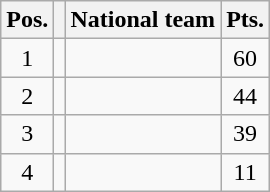<table class=wikitable>
<tr>
<th>Pos.</th>
<th></th>
<th>National team</th>
<th>Pts.</th>
</tr>
<tr align=center >
<td>1</td>
<td></td>
<td align=left></td>
<td>60</td>
</tr>
<tr align=center >
<td>2</td>
<td></td>
<td align=left></td>
<td>44</td>
</tr>
<tr align=center >
<td>3</td>
<td></td>
<td align=left></td>
<td>39</td>
</tr>
<tr align=center>
<td>4</td>
<td></td>
<td align=left></td>
<td>11</td>
</tr>
</table>
